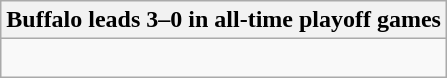<table class="wikitable collapsible collapsed">
<tr>
<th>Buffalo leads 3–0 in all-time playoff games</th>
</tr>
<tr>
<td><br>

</td>
</tr>
</table>
